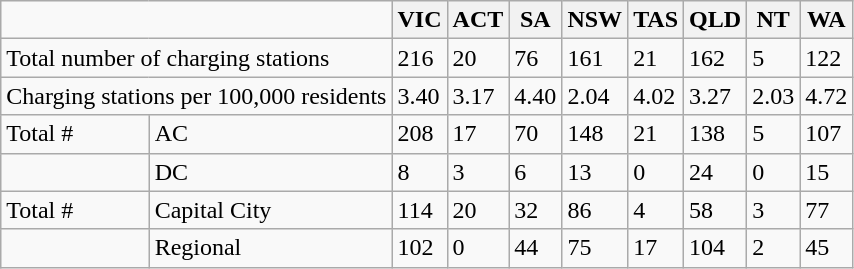<table class="wikitable">
<tr>
<td colspan="2" rowspan="1"></td>
<th>VIC</th>
<th>ACT</th>
<th>SA</th>
<th>NSW</th>
<th>TAS</th>
<th>QLD</th>
<th>NT</th>
<th>WA</th>
</tr>
<tr>
<td colspan="2" rowspan="1">Total number of charging stations</td>
<td>216</td>
<td>20</td>
<td>76</td>
<td>161</td>
<td>21</td>
<td>162</td>
<td>5</td>
<td>122</td>
</tr>
<tr>
<td colspan="2" rowspan="1">Charging stations per 100,000 residents</td>
<td>3.40</td>
<td>3.17</td>
<td>4.40</td>
<td>2.04</td>
<td>4.02</td>
<td>3.27</td>
<td>2.03</td>
<td>4.72</td>
</tr>
<tr>
<td>Total #</td>
<td>AC</td>
<td>208</td>
<td>17</td>
<td>70</td>
<td>148</td>
<td>21</td>
<td>138</td>
<td>5</td>
<td>107</td>
</tr>
<tr>
<td></td>
<td>DC</td>
<td>8</td>
<td>3</td>
<td>6</td>
<td>13</td>
<td>0</td>
<td>24</td>
<td>0</td>
<td>15</td>
</tr>
<tr>
<td>Total #</td>
<td>Capital City</td>
<td>114</td>
<td>20</td>
<td>32</td>
<td>86</td>
<td>4</td>
<td>58</td>
<td>3</td>
<td>77</td>
</tr>
<tr>
<td></td>
<td>Regional</td>
<td>102</td>
<td>0</td>
<td>44</td>
<td>75</td>
<td>17</td>
<td>104</td>
<td>2</td>
<td>45</td>
</tr>
</table>
